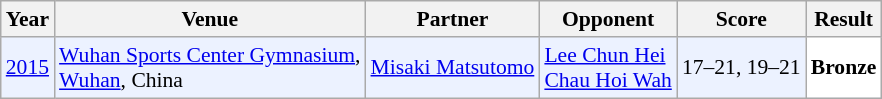<table class="sortable wikitable" style="font-size: 90%;">
<tr>
<th>Year</th>
<th>Venue</th>
<th>Partner</th>
<th>Opponent</th>
<th>Score</th>
<th>Result</th>
</tr>
<tr style="background:#ECF2FF">
<td align="center"><a href='#'>2015</a></td>
<td align="left"><a href='#'>Wuhan Sports Center Gymnasium</a>,<br><a href='#'>Wuhan</a>, China</td>
<td align="left"> <a href='#'>Misaki Matsutomo</a></td>
<td align="left"> <a href='#'>Lee Chun Hei</a><br> <a href='#'>Chau Hoi Wah</a></td>
<td align="left">17–21, 19–21</td>
<td style="text-align:left; background:white"> <strong>Bronze</strong></td>
</tr>
</table>
